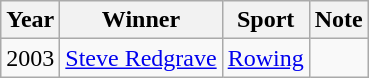<table class="wikitable">
<tr>
<th>Year</th>
<th>Winner</th>
<th>Sport</th>
<th class="unsortable">Note</th>
</tr>
<tr>
<td align=center>2003</td>
<td><a href='#'>Steve Redgrave</a></td>
<td><a href='#'>Rowing</a></td>
<td align=center></td>
</tr>
</table>
